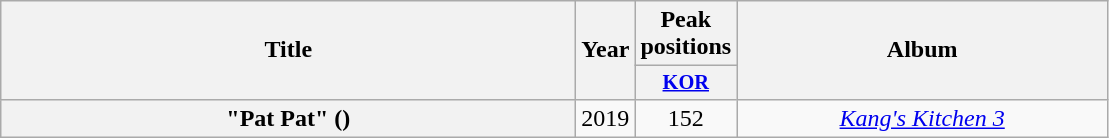<table class="wikitable plainrowheaders" style="text-align:center;">
<tr>
<th rowspan=2 scope="col" style="width:23.5em;">Title</th>
<th rowspan=2 scope="col" style="width:2em;">Year</th>
<th scope="col">Peak positions</th>
<th rowspan=2 scope="col" style="width:15em;">Album</th>
</tr>
<tr>
<th style="width:2.5em;font-size:85%"><a href='#'>KOR</a><br></th>
</tr>
<tr>
<th scope="row">"Pat Pat" () </th>
<td>2019</td>
<td>152</td>
<td><em><a href='#'>Kang's Kitchen 3</a></em></td>
</tr>
</table>
